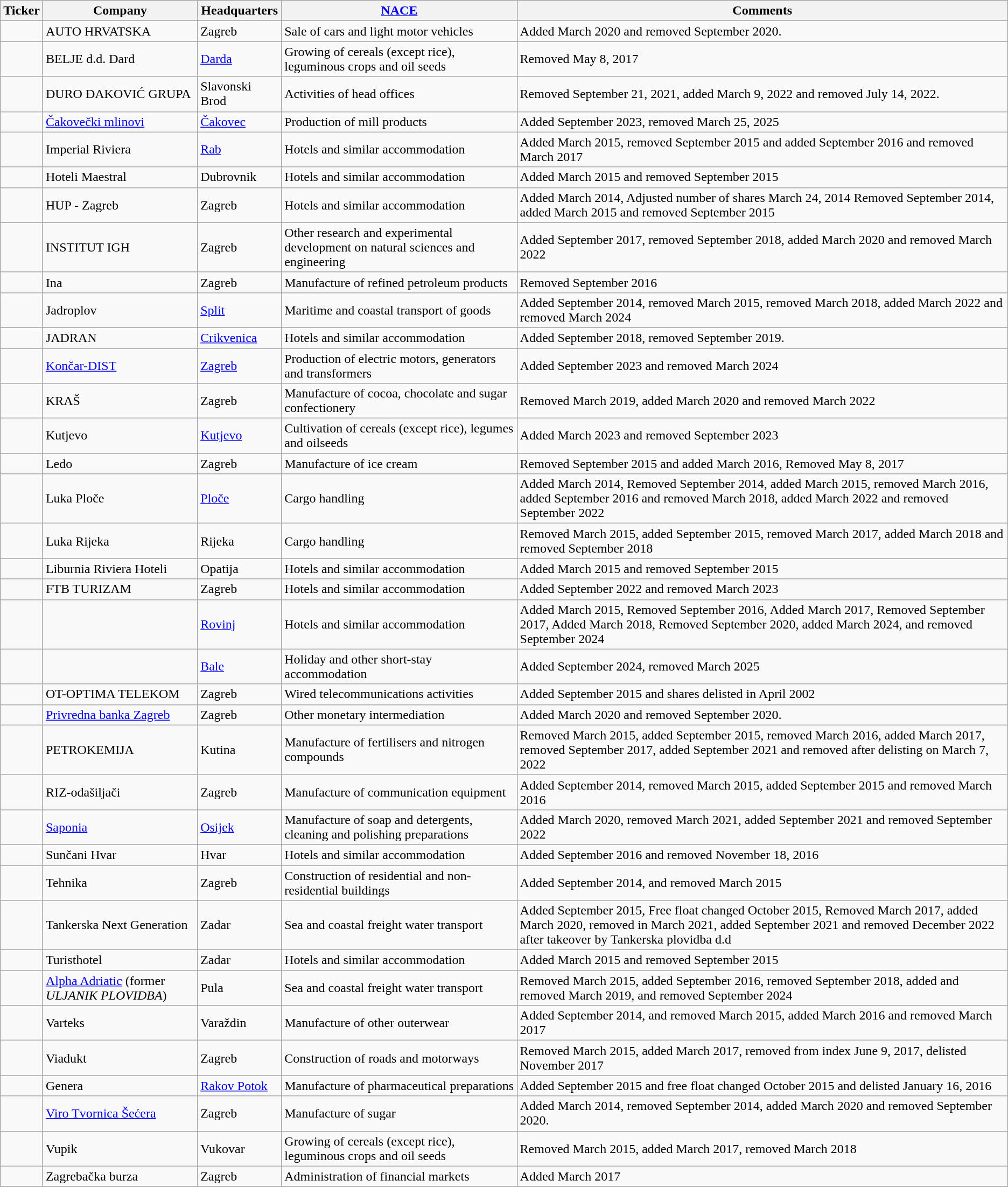<table class="wikitable sortable" style="text-align: left;" cellpadding=2 cellspacing=2>
<tr>
<th>Ticker</th>
<th>Company</th>
<th>Headquarters</th>
<th><a href='#'>NACE</a></th>
<th>Comments</th>
</tr>
<tr>
<td></td>
<td>AUTO HRVATSKA</td>
<td>Zagreb</td>
<td>Sale of cars and light motor vehicles</td>
<td>Added March 2020 and removed September 2020.</td>
</tr>
<tr>
<td></td>
<td>BELJE d.d. Dard</td>
<td><a href='#'>Darda</a></td>
<td>Growing of cereals (except rice), leguminous crops and oil seeds</td>
<td>Removed May 8, 2017</td>
</tr>
<tr>
<td></td>
<td>ĐURO ĐAKOVIĆ GRUPA</td>
<td>Slavonski Brod</td>
<td>Activities of head offices</td>
<td>Removed September 21, 2021,  added March 9, 2022 and removed July 14, 2022.</td>
</tr>
<tr>
<td></td>
<td><a href='#'>Čakovečki mlinovi</a></td>
<td><a href='#'>Čakovec</a></td>
<td>Production of mill products</td>
<td>Added September 2023, removed March 25, 2025</td>
</tr>
<tr>
<td></td>
<td>Imperial Riviera</td>
<td><a href='#'>Rab</a></td>
<td>Hotels and similar accommodation</td>
<td>Added March 2015, removed September 2015 and added September 2016 and removed March 2017</td>
</tr>
<tr>
<td></td>
<td>Hoteli Maestral</td>
<td>Dubrovnik</td>
<td>Hotels and similar accommodation</td>
<td>Added March 2015 and removed September 2015</td>
</tr>
<tr>
<td></td>
<td>HUP - Zagreb</td>
<td>Zagreb</td>
<td>Hotels and similar accommodation</td>
<td>Added March 2014, Adjusted number of shares March 24, 2014 Removed September 2014, added March 2015 and removed September 2015</td>
</tr>
<tr>
<td></td>
<td>INSTITUT IGH</td>
<td>Zagreb</td>
<td>Other research and experimental development on natural sciences and engineering</td>
<td>Added September 2017, removed September 2018, added March 2020 and removed March 2022</td>
</tr>
<tr>
<td></td>
<td>Ina</td>
<td>Zagreb</td>
<td>Manufacture of refined petroleum products</td>
<td>Removed September 2016</td>
</tr>
<tr>
<td></td>
<td>Jadroplov</td>
<td><a href='#'>Split</a></td>
<td>Maritime and coastal transport of goods</td>
<td>Added September 2014, removed March 2015, removed March 2018, added March 2022 and removed March 2024</td>
</tr>
<tr>
<td></td>
<td>JADRAN</td>
<td><a href='#'>Crikvenica</a></td>
<td>Hotels and similar accommodation</td>
<td>Added September 2018, removed September 2019.</td>
</tr>
<tr>
<td></td>
<td><a href='#'>Končar-DIST</a></td>
<td><a href='#'>Zagreb</a></td>
<td>Production of electric motors, generators and transformers</td>
<td>Added September 2023 and removed March 2024</td>
</tr>
<tr>
<td></td>
<td>KRAŠ</td>
<td>Zagreb</td>
<td>Manufacture of cocoa, chocolate and sugar confectionery</td>
<td>Removed March 2019, added March 2020 and removed March 2022</td>
</tr>
<tr>
<td></td>
<td>Kutjevo</td>
<td><a href='#'>Kutjevo</a></td>
<td>Cultivation of cereals (except rice), legumes and oilseeds</td>
<td>Added March 2023 and removed September 2023</td>
</tr>
<tr>
<td></td>
<td>Ledo</td>
<td>Zagreb</td>
<td>Manufacture of ice cream</td>
<td>Removed September 2015 and added March 2016, Removed May 8, 2017</td>
</tr>
<tr>
<td></td>
<td>Luka Ploče</td>
<td><a href='#'>Ploče</a></td>
<td>Cargo handling</td>
<td>Added March 2014, Removed September 2014, added March 2015, removed March 2016, added September 2016 and removed March 2018, added March 2022 and removed September 2022</td>
</tr>
<tr>
<td></td>
<td>Luka Rijeka</td>
<td>Rijeka</td>
<td>Cargo handling</td>
<td>Removed March 2015, added September 2015, removed March 2017, added March 2018 and removed September 2018</td>
</tr>
<tr>
<td></td>
<td>Liburnia Riviera Hoteli</td>
<td>Opatija</td>
<td>Hotels and similar accommodation</td>
<td>Added March 2015 and removed September 2015</td>
</tr>
<tr>
<td></td>
<td>FTB TURIZAM</td>
<td>Zagreb</td>
<td>Hotels and similar accommodation</td>
<td>Added September 2022 and removed March 2023</td>
</tr>
<tr>
<td></td>
<td></td>
<td><a href='#'>Rovinj</a></td>
<td>Hotels and similar accommodation</td>
<td>Added March 2015, Removed September 2016, Added March 2017, Removed September 2017, Added March 2018, Removed September 2020, added March 2024, and removed September 2024</td>
</tr>
<tr>
<td></td>
<td></td>
<td><a href='#'>Bale</a></td>
<td>Holiday and other short-stay accommodation</td>
<td>Added September 2024, removed March 2025</td>
</tr>
<tr>
<td></td>
<td>OT-OPTIMA TELEKOM</td>
<td>Zagreb</td>
<td>Wired telecommunications activities</td>
<td>Added September 2015 and shares delisted in April 2002</td>
</tr>
<tr>
<td></td>
<td><a href='#'>Privredna banka Zagreb</a></td>
<td>Zagreb</td>
<td>Other monetary intermediation</td>
<td>Added March 2020 and removed September 2020.</td>
</tr>
<tr>
<td></td>
<td>PETROKEMIJA</td>
<td>Kutina</td>
<td>Manufacture of fertilisers and nitrogen compounds</td>
<td>Removed March 2015, added September 2015, removed March 2016, added March 2017, removed September 2017, added September 2021 and removed after delisting on March 7, 2022</td>
</tr>
<tr>
<td></td>
<td>RIZ-odašiljači</td>
<td>Zagreb</td>
<td>Manufacture of communication equipment</td>
<td>Added September 2014, removed March 2015, added September 2015 and removed March 2016</td>
</tr>
<tr>
<td></td>
<td><a href='#'>Saponia</a></td>
<td><a href='#'>Osijek</a></td>
<td>Manufacture of soap and detergents, cleaning and polishing preparations</td>
<td>Added March 2020, removed March 2021, added September 2021 and removed September 2022</td>
</tr>
<tr>
<td></td>
<td>Sunčani Hvar</td>
<td>Hvar</td>
<td>Hotels and similar accommodation</td>
<td>Added September 2016 and removed November 18, 2016</td>
</tr>
<tr>
<td></td>
<td>Tehnika</td>
<td>Zagreb</td>
<td>Construction of residential and non-residential buildings</td>
<td>Added September 2014, and removed March 2015</td>
</tr>
<tr>
<td></td>
<td>Tankerska Next Generation</td>
<td>Zadar</td>
<td>Sea and coastal freight water transport</td>
<td>Added September 2015, Free float changed October 2015, Removed March 2017, added March 2020, removed in March 2021, added September 2021 and removed December 2022 after takeover by Tankerska plovidba d.d</td>
</tr>
<tr>
<td></td>
<td>Turisthotel</td>
<td>Zadar</td>
<td>Hotels and similar accommodation</td>
<td>Added March 2015 and removed September 2015</td>
</tr>
<tr>
<td></td>
<td><a href='#'>Alpha Adriatic</a> (former <em>ULJANIK PLOVIDBA</em>)</td>
<td>Pula</td>
<td>Sea and coastal freight water transport</td>
<td>Removed March 2015, added September 2016, removed September 2018, added and removed March 2019, and removed September 2024</td>
</tr>
<tr>
<td></td>
<td>Varteks</td>
<td>Varaždin</td>
<td>Manufacture of other outerwear</td>
<td>Added September 2014, and removed March 2015, added March 2016 and removed March 2017</td>
</tr>
<tr>
<td></td>
<td>Viadukt</td>
<td>Zagreb</td>
<td>Construction of roads and motorways</td>
<td>Removed March 2015, added March 2017, removed from index June 9, 2017, delisted November 2017</td>
</tr>
<tr>
<td></td>
<td>Genera</td>
<td><a href='#'>Rakov Potok</a></td>
<td>Manufacture of pharmaceutical preparations</td>
<td>Added September 2015 and free float changed October 2015 and delisted January 16, 2016</td>
</tr>
<tr>
<td></td>
<td><a href='#'>Viro Tvornica Šećera</a></td>
<td>Zagreb</td>
<td>Manufacture of sugar</td>
<td>Added March 2014, removed September 2014, added March 2020 and removed September 2020.</td>
</tr>
<tr>
<td></td>
<td>Vupik</td>
<td>Vukovar</td>
<td>Growing of cereals (except rice), leguminous crops and oil seeds</td>
<td>Removed March 2015, added March 2017, removed March 2018</td>
</tr>
<tr>
<td></td>
<td>Zagrebačka burza</td>
<td>Zagreb</td>
<td>Administration of financial markets</td>
<td>Added March 2017 </td>
</tr>
<tr>
</tr>
</table>
